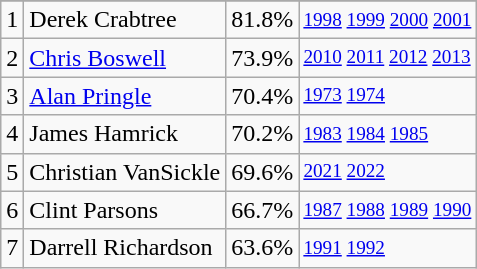<table class="wikitable">
<tr>
</tr>
<tr>
<td>1</td>
<td>Derek Crabtree</td>
<td><abbr>81.8%</abbr></td>
<td style="font-size:80%;"><a href='#'>1998</a> <a href='#'>1999</a> <a href='#'>2000</a> <a href='#'>2001</a></td>
</tr>
<tr>
<td>2</td>
<td><a href='#'>Chris Boswell</a></td>
<td><abbr>73.9%</abbr></td>
<td style="font-size:80%;"><a href='#'>2010</a> <a href='#'>2011</a> <a href='#'>2012</a> <a href='#'>2013</a></td>
</tr>
<tr>
<td>3</td>
<td><a href='#'>Alan Pringle</a></td>
<td><abbr>70.4%</abbr></td>
<td style="font-size:80%;"><a href='#'>1973</a> <a href='#'>1974</a></td>
</tr>
<tr>
<td>4</td>
<td>James Hamrick</td>
<td><abbr>70.2%</abbr></td>
<td style="font-size:80%;"><a href='#'>1983</a> <a href='#'>1984</a> <a href='#'>1985</a></td>
</tr>
<tr>
<td>5</td>
<td>Christian VanSickle</td>
<td><abbr>69.6%</abbr></td>
<td style="font-size:80%;"><a href='#'>2021</a> <a href='#'>2022</a></td>
</tr>
<tr>
<td>6</td>
<td>Clint Parsons</td>
<td><abbr>66.7%</abbr></td>
<td style="font-size:80%;"><a href='#'>1987</a> <a href='#'>1988</a> <a href='#'>1989</a> <a href='#'>1990</a></td>
</tr>
<tr>
<td>7</td>
<td>Darrell Richardson</td>
<td><abbr>63.6%</abbr></td>
<td style="font-size:80%;"><a href='#'>1991</a> <a href='#'>1992</a></td>
</tr>
</table>
